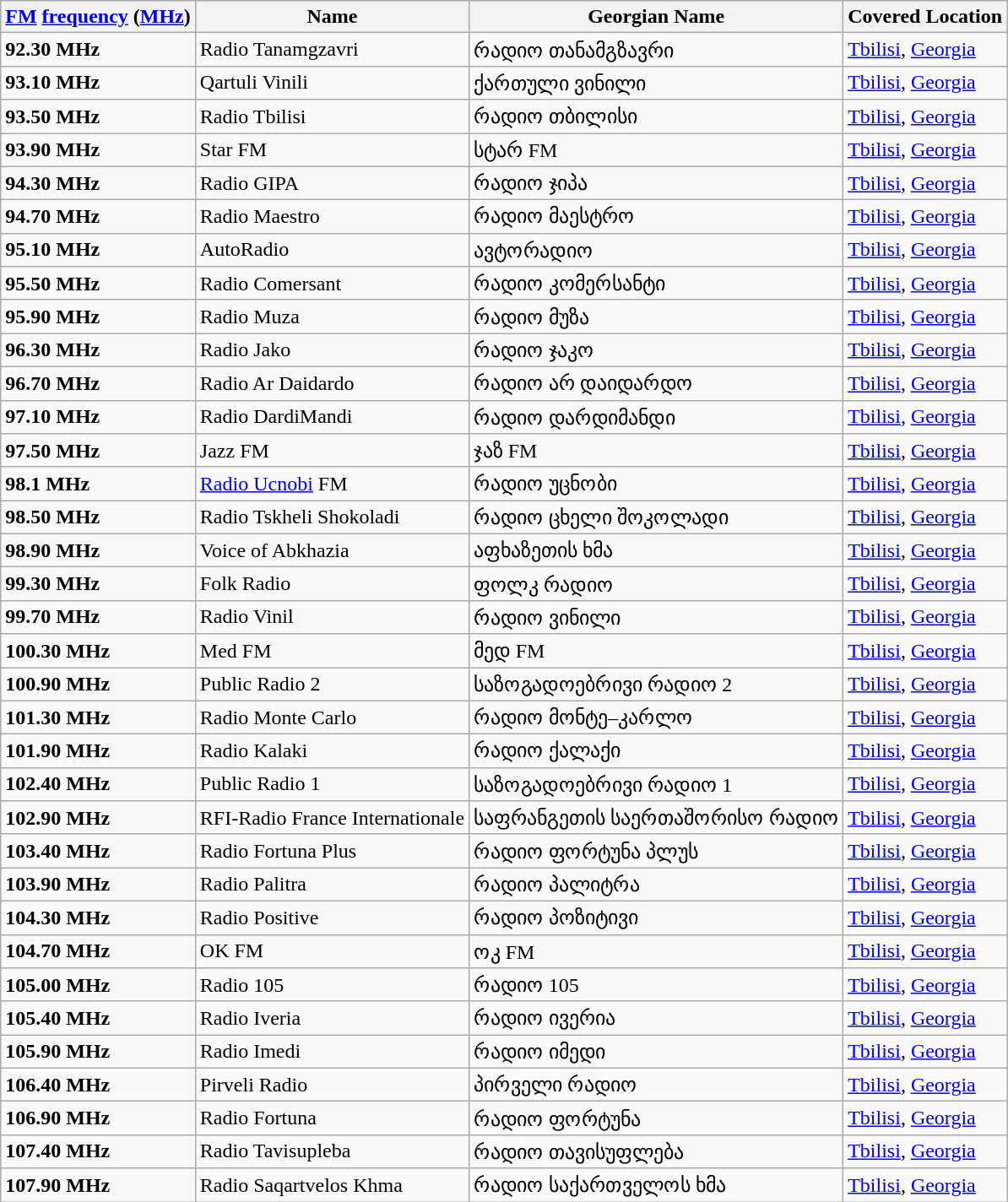<table class="wikitable sortable">
<tr>
<th><a href='#'>FM</a> <a href='#'>frequency</a> (<a href='#'>MHz</a>)</th>
<th>Name</th>
<th>Georgian Name</th>
<th>Covered Location</th>
</tr>
<tr>
<td><strong>92.30 MHz</strong></td>
<td>Radio Tanamgzavri</td>
<td>რადიო თანამგზავრი</td>
<td><a href='#'>Tbilisi</a>, <a href='#'>Georgia</a></td>
</tr>
<tr>
<td><strong>93.10 MHz</strong></td>
<td>Qartuli Vinili</td>
<td>ქართული ვინილი</td>
<td><a href='#'>Tbilisi</a>, <a href='#'>Georgia</a></td>
</tr>
<tr>
<td><strong>93.50 MHz</strong></td>
<td>Radio Tbilisi</td>
<td>რადიო თბილისი</td>
<td><a href='#'>Tbilisi</a>, <a href='#'>Georgia</a></td>
</tr>
<tr>
<td><strong>93.90 MHz</strong></td>
<td>Star FM</td>
<td>სტარ FM</td>
<td><a href='#'>Tbilisi</a>, <a href='#'>Georgia</a></td>
</tr>
<tr>
<td><strong>94.30 MHz</strong></td>
<td>Radio GIPA</td>
<td>რადიო ჯიპა</td>
<td><a href='#'>Tbilisi</a>, <a href='#'>Georgia</a></td>
</tr>
<tr>
<td><strong>94.70 MHz</strong></td>
<td>Radio Maestro</td>
<td>რადიო მაესტრო</td>
<td><a href='#'>Tbilisi</a>, <a href='#'>Georgia</a></td>
</tr>
<tr>
<td><strong>95.10 MHz</strong></td>
<td>AutoRadio</td>
<td>ავტორადიო</td>
<td><a href='#'>Tbilisi</a>, <a href='#'>Georgia</a></td>
</tr>
<tr>
<td><strong>95.50 MHz</strong></td>
<td>Radio Comersant</td>
<td>რადიო კომერსანტი</td>
<td><a href='#'>Tbilisi</a>, <a href='#'>Georgia</a></td>
</tr>
<tr>
<td><strong>95.90 MHz</strong></td>
<td>Radio Muza</td>
<td>რადიო მუზა</td>
<td><a href='#'>Tbilisi</a>, <a href='#'>Georgia</a></td>
</tr>
<tr>
<td><strong>96.30 MHz</strong></td>
<td>Radio Jako</td>
<td>რადიო ჯაკო</td>
<td><a href='#'>Tbilisi</a>, <a href='#'>Georgia</a></td>
</tr>
<tr>
<td><strong>96.70 MHz</strong></td>
<td>Radio Ar Daidardo</td>
<td>რადიო არ დაიდარდო</td>
<td><a href='#'>Tbilisi</a>, <a href='#'>Georgia</a></td>
</tr>
<tr>
<td><strong>97.10 MHz</strong></td>
<td>Radio DardiMandi</td>
<td>რადიო დარდიმანდი</td>
<td><a href='#'>Tbilisi</a>, <a href='#'>Georgia</a></td>
</tr>
<tr>
<td><strong>97.50 MHz</strong></td>
<td>Jazz FM</td>
<td>ჯაზ FM</td>
<td><a href='#'>Tbilisi</a>, <a href='#'>Georgia</a></td>
</tr>
<tr>
<td><strong>98.1 MHz</strong></td>
<td><a href='#'>Radio Ucnobi</a> FM</td>
<td>რადიო უცნობი</td>
<td><a href='#'>Tbilisi</a>, <a href='#'>Georgia</a></td>
</tr>
<tr>
<td><strong>98.50 MHz</strong></td>
<td>Radio Tskheli Shokoladi</td>
<td>რადიო ცხელი შოკოლადი</td>
<td><a href='#'>Tbilisi</a>, <a href='#'>Georgia</a></td>
</tr>
<tr>
<td><strong>98.90 MHz</strong></td>
<td>Voice of Abkhazia</td>
<td>აფხაზეთის ხმა</td>
<td><a href='#'>Tbilisi</a>, <a href='#'>Georgia</a></td>
</tr>
<tr>
<td><strong>99.30 MHz</strong></td>
<td>Folk Radio</td>
<td>ფოლკ რადიო</td>
<td><a href='#'>Tbilisi</a>, <a href='#'>Georgia</a></td>
</tr>
<tr>
<td><strong>99.70 MHz</strong></td>
<td>Radio Vinil</td>
<td>რადიო ვინილი</td>
<td><a href='#'>Tbilisi</a>, <a href='#'>Georgia</a></td>
</tr>
<tr>
<td><strong>100.30 MHz</strong></td>
<td>Med FM</td>
<td>მედ FM</td>
<td><a href='#'>Tbilisi</a>, <a href='#'>Georgia</a></td>
</tr>
<tr>
<td><strong>100.90 MHz</strong></td>
<td>Public Radio 2</td>
<td>საზოგადოებრივი რადიო 2</td>
<td><a href='#'>Tbilisi</a>, <a href='#'>Georgia</a></td>
</tr>
<tr>
<td><strong>101.30 MHz</strong></td>
<td>Radio Monte Carlo</td>
<td>რადიო მონტე–კარლო</td>
<td><a href='#'>Tbilisi</a>, <a href='#'>Georgia</a></td>
</tr>
<tr>
<td><strong>101.90 MHz</strong></td>
<td>Radio Kalaki</td>
<td>რადიო ქალაქი</td>
<td><a href='#'>Tbilisi</a>, <a href='#'>Georgia</a></td>
</tr>
<tr>
<td><strong>102.40 MHz</strong></td>
<td>Public Radio 1</td>
<td>საზოგადოებრივი რადიო 1</td>
<td><a href='#'>Tbilisi</a>, <a href='#'>Georgia</a></td>
</tr>
<tr>
<td><strong>102.90 MHz</strong></td>
<td>RFI-Radio France Internationale</td>
<td>საფრანგეთის საერთაშორისო რადიო</td>
<td><a href='#'>Tbilisi</a>, <a href='#'>Georgia</a></td>
</tr>
<tr>
<td><strong>103.40 MHz</strong></td>
<td>Radio Fortuna Plus</td>
<td>რადიო ფორტუნა პლუს</td>
<td><a href='#'>Tbilisi</a>, <a href='#'>Georgia</a></td>
</tr>
<tr>
<td><strong>103.90 MHz</strong></td>
<td>Radio Palitra</td>
<td>რადიო პალიტრა</td>
<td><a href='#'>Tbilisi</a>, <a href='#'>Georgia</a></td>
</tr>
<tr>
<td><strong>104.30 MHz</strong></td>
<td>Radio Positive</td>
<td>რადიო პოზიტივი</td>
<td><a href='#'>Tbilisi</a>, <a href='#'>Georgia</a></td>
</tr>
<tr>
<td><strong>104.70 MHz</strong></td>
<td>OK FM</td>
<td>ოკ FM</td>
<td><a href='#'>Tbilisi</a>, <a href='#'>Georgia</a></td>
</tr>
<tr>
<td><strong>105.00 MHz</strong></td>
<td>Radio 105</td>
<td>რადიო 105</td>
<td><a href='#'>Tbilisi</a>, <a href='#'>Georgia</a></td>
</tr>
<tr>
<td><strong>105.40 MHz</strong></td>
<td>Radio Iveria</td>
<td>რადიო ივერია</td>
<td><a href='#'>Tbilisi</a>, <a href='#'>Georgia</a></td>
</tr>
<tr>
<td><strong>105.90 MHz</strong></td>
<td>Radio Imedi</td>
<td>რადიო იმედი</td>
<td><a href='#'>Tbilisi</a>, <a href='#'>Georgia</a></td>
</tr>
<tr>
<td><strong>106.40 MHz</strong></td>
<td>Pirveli Radio</td>
<td>პირველი რადიო</td>
<td><a href='#'>Tbilisi</a>, <a href='#'>Georgia</a></td>
</tr>
<tr>
<td><strong>106.90 MHz</strong></td>
<td>Radio Fortuna</td>
<td>რადიო ფორტუნა</td>
<td><a href='#'>Tbilisi</a>, <a href='#'>Georgia</a></td>
</tr>
<tr>
<td><strong>107.40 MHz</strong></td>
<td>Radio Tavisupleba</td>
<td>რადიო თავისუფლება</td>
<td><a href='#'>Tbilisi</a>, <a href='#'>Georgia</a></td>
</tr>
<tr>
<td><strong>107.90 MHz</strong></td>
<td>Radio Saqartvelos Khma</td>
<td>რადიო საქართველოს ხმა</td>
<td><a href='#'>Tbilisi</a>, <a href='#'>Georgia</a></td>
</tr>
</table>
